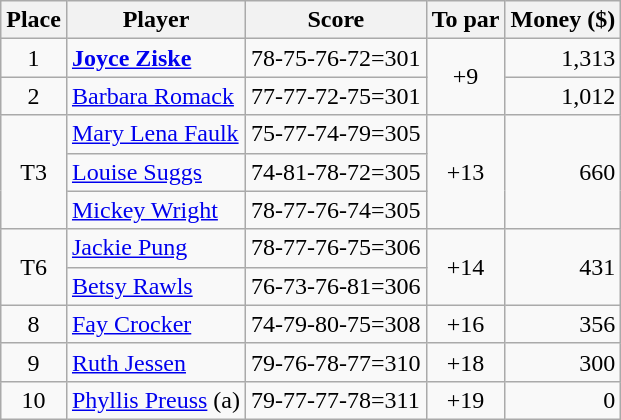<table class="wikitable">
<tr>
<th>Place</th>
<th>Player</th>
<th>Score</th>
<th>To par</th>
<th>Money ($)</th>
</tr>
<tr>
<td align=center>1</td>
<td> <strong><a href='#'>Joyce Ziske</a></strong></td>
<td>78-75-76-72=301</td>
<td align=center rowspan=2>+9</td>
<td align=right>1,313</td>
</tr>
<tr>
<td align=center>2</td>
<td> <a href='#'>Barbara Romack</a></td>
<td>77-77-72-75=301</td>
<td align=right>1,012</td>
</tr>
<tr>
<td align=center rowspan=3>T3</td>
<td> <a href='#'>Mary Lena Faulk</a></td>
<td>75-77-74-79=305</td>
<td align=center rowspan=3>+13</td>
<td align=right rowspan=3>660</td>
</tr>
<tr>
<td> <a href='#'>Louise Suggs</a></td>
<td>74-81-78-72=305</td>
</tr>
<tr>
<td> <a href='#'>Mickey Wright</a></td>
<td>78-77-76-74=305</td>
</tr>
<tr>
<td align=center rowspan=2>T6</td>
<td> <a href='#'>Jackie Pung</a></td>
<td>78-77-76-75=306</td>
<td align=center rowspan=2>+14</td>
<td align=right rowspan=2>431</td>
</tr>
<tr>
<td> <a href='#'>Betsy Rawls</a></td>
<td>76-73-76-81=306</td>
</tr>
<tr>
<td align=center>8</td>
<td> <a href='#'>Fay Crocker</a></td>
<td>74-79-80-75=308</td>
<td align=center>+16</td>
<td align=right>356</td>
</tr>
<tr>
<td align=center>9</td>
<td> <a href='#'>Ruth Jessen</a></td>
<td>79-76-78-77=310</td>
<td align=center>+18</td>
<td align=right>300</td>
</tr>
<tr>
<td align=center>10</td>
<td> <a href='#'>Phyllis Preuss</a> (a)</td>
<td>79-77-77-78=311</td>
<td align=center>+19</td>
<td align=right>0</td>
</tr>
</table>
